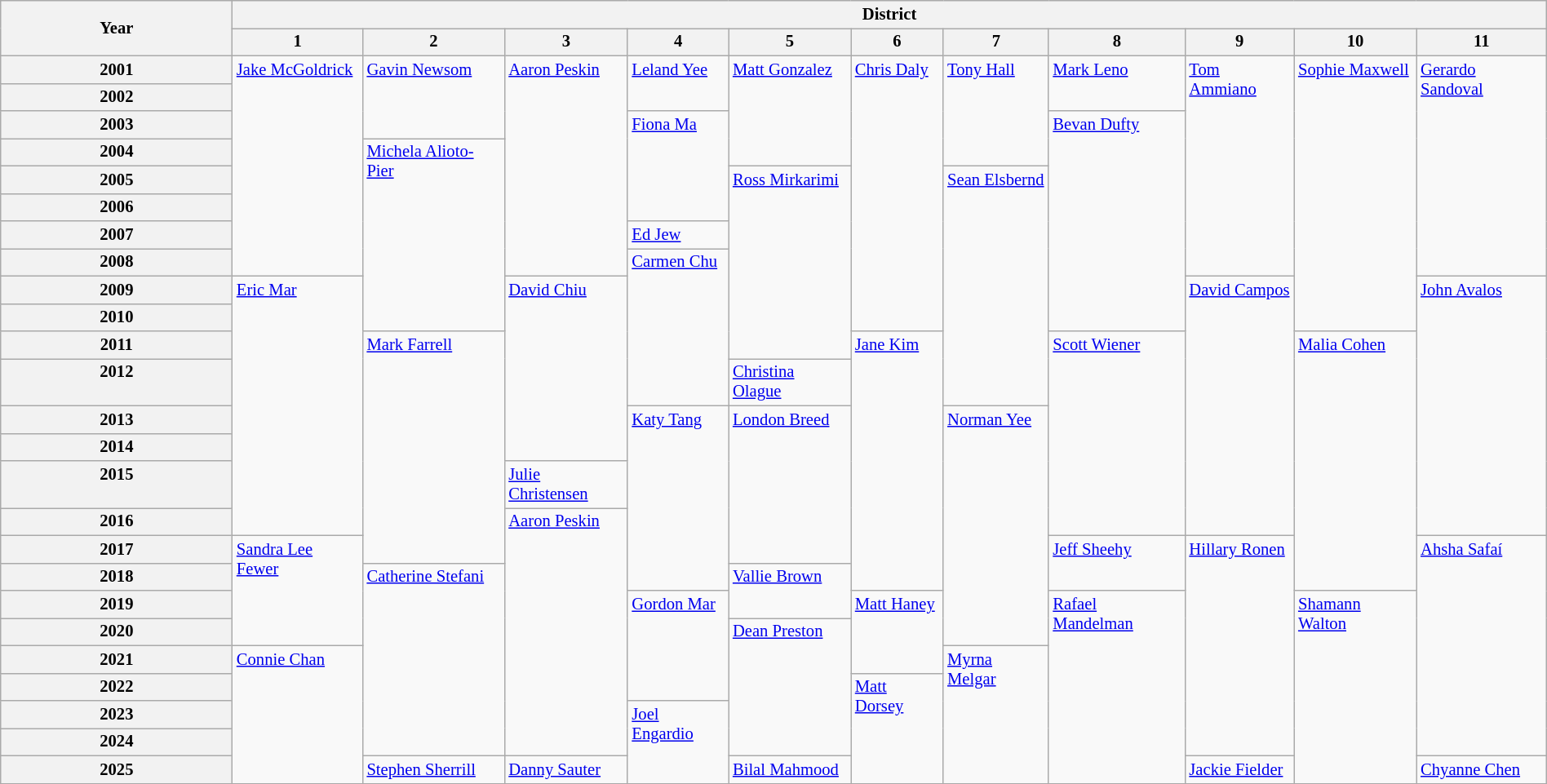<table class="wikitable" width=100% style="font-size: 86%;">
<tr>
<th rowspan="2" width="15%">Year</th>
<th colspan="11" align="left">District</th>
</tr>
<tr>
<th>1</th>
<th>2</th>
<th>3</th>
<th>4</th>
<th>5</th>
<th>6</th>
<th>7</th>
<th>8</th>
<th>9</th>
<th>10</th>
<th>11</th>
</tr>
<tr valign=top>
<th>2001</th>
<td rowspan="8"><a href='#'>Jake McGoldrick</a></td>
<td rowspan="3"><a href='#'>Gavin Newsom</a></td>
<td rowspan="8"><a href='#'>Aaron Peskin</a></td>
<td rowspan="2"><a href='#'>Leland Yee</a></td>
<td rowspan="4"><a href='#'>Matt Gonzalez</a></td>
<td rowspan="10"><a href='#'>Chris Daly</a></td>
<td rowspan="4"><a href='#'>Tony Hall</a></td>
<td rowspan="2"><a href='#'>Mark Leno</a></td>
<td rowspan="8"><a href='#'>Tom Ammiano</a></td>
<td rowspan="10"><a href='#'>Sophie Maxwell</a></td>
<td rowspan="8"><a href='#'>Gerardo Sandoval</a></td>
</tr>
<tr valign=top>
<th>2002</th>
</tr>
<tr valign=top>
<th>2003</th>
<td rowspan="4"><a href='#'>Fiona Ma</a></td>
<td rowspan="8"><a href='#'>Bevan Dufty</a></td>
</tr>
<tr valign=top>
<th>2004</th>
<td rowspan="7"><a href='#'>Michela Alioto-Pier</a></td>
</tr>
<tr valign=top>
<th>2005</th>
<td rowspan="7"><a href='#'>Ross Mirkarimi</a></td>
<td rowspan="8"><a href='#'>Sean Elsbernd</a></td>
</tr>
<tr valign=top>
<th>2006</th>
</tr>
<tr valign=top>
<th>2007</th>
<td><a href='#'>Ed Jew</a></td>
</tr>
<tr valign=top>
<th>2008</th>
<td rowspan="5"><a href='#'>Carmen Chu</a></td>
</tr>
<tr valign=top>
<th>2009</th>
<td rowspan="8"><a href='#'>Eric Mar</a></td>
<td rowspan="6"><a href='#'>David Chiu</a></td>
<td rowspan="8"><a href='#'>David Campos</a></td>
<td rowspan="8"><a href='#'>John Avalos</a></td>
</tr>
<tr valign=top>
<th>2010</th>
</tr>
<tr valign=top>
<th>2011</th>
<td rowspan="7"><a href='#'>Mark Farrell</a></td>
<td rowspan="8"><a href='#'>Jane Kim</a></td>
<td rowspan="6"><a href='#'>Scott Wiener</a></td>
<td rowspan="8"><a href='#'>Malia Cohen</a></td>
</tr>
<tr valign=top>
<th>2012</th>
<td rowspan="1"><a href='#'>Christina Olague</a></td>
</tr>
<tr valign=top>
<th>2013</th>
<td rowspan="6"><a href='#'>Katy Tang</a></td>
<td rowspan="5"><a href='#'>London Breed</a></td>
<td rowspan="8"><a href='#'>Norman Yee</a></td>
</tr>
<tr valign=top>
<th>2014</th>
</tr>
<tr valign=top>
<th>2015</th>
<td rowspan="1"><a href='#'>Julie Christensen</a></td>
</tr>
<tr valign=top>
<th>2016</th>
<td rowspan="9"><a href='#'>Aaron Peskin</a></td>
</tr>
<tr valign=top>
<th>2017</th>
<td rowspan="4"><a href='#'>Sandra Lee Fewer</a></td>
<td rowspan="2"><a href='#'>Jeff Sheehy</a></td>
<td rowspan="8"><a href='#'>Hillary Ronen</a></td>
<td rowspan="8"><a href='#'>Ahsha Safaí</a></td>
</tr>
<tr valign=top>
<th>2018</th>
<td rowspan="7"><a href='#'>Catherine Stefani</a></td>
<td rowspan="2"><a href='#'>Vallie Brown</a></td>
</tr>
<tr valign=top>
<th>2019</th>
<td rowspan="4"><a href='#'>Gordon Mar</a></td>
<td rowspan="3"><a href='#'>Matt Haney</a></td>
<td rowspan="7"><a href='#'>Rafael Mandelman</a></td>
<td rowspan="7"><a href='#'>Shamann Walton</a></td>
</tr>
<tr valign=top>
<th>2020</th>
<td rowspan="5"><a href='#'>Dean Preston</a></td>
</tr>
<tr valign=top>
<th>2021</th>
<td rowspan="5"><a href='#'>Connie Chan</a></td>
<td rowspan="5"><a href='#'>Myrna Melgar</a></td>
</tr>
<tr valign=top>
<th>2022</th>
<td rowspan="4"><a href='#'>Matt Dorsey</a></td>
</tr>
<tr valign=top>
<th>2023</th>
<td rowspan="3"><a href='#'>Joel Engardio</a></td>
</tr>
<tr valign=top>
<th>2024</th>
</tr>
<tr valign=top>
<th>2025</th>
<td rowspan="1"><a href='#'>Stephen Sherrill</a></td>
<td rowspan="1"><a href='#'>Danny Sauter</a></td>
<td rowspan="1"><a href='#'>Bilal Mahmood</a></td>
<td rowspan="1"><a href='#'>Jackie Fielder</a></td>
<td rowspan="1"><a href='#'>Chyanne Chen</a></td>
</tr>
<tr valign=top>
</tr>
</table>
